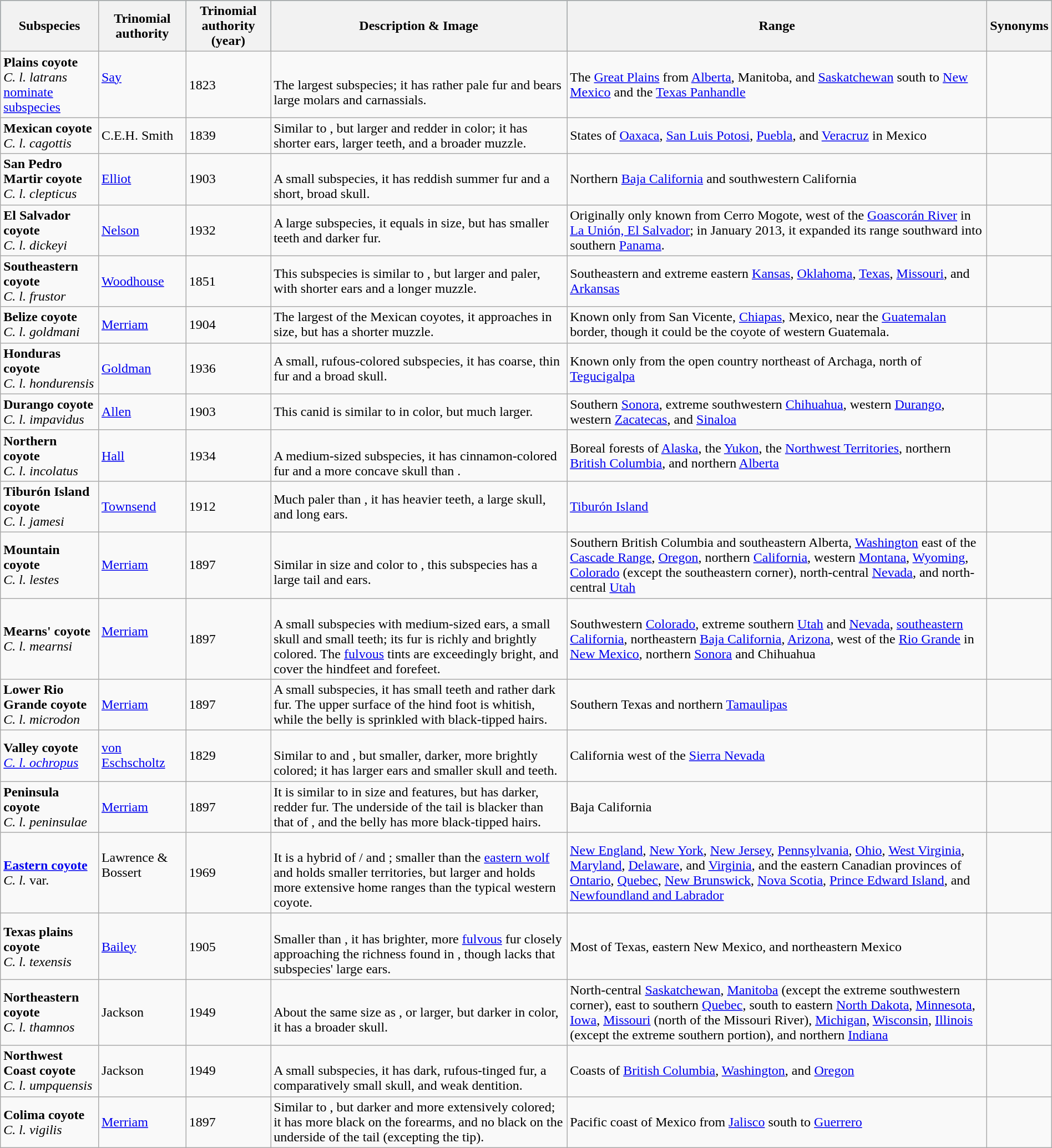<table class="sortable wikitable collapsible collapsed" style="width:100%;">
<tr style="background:#115a6c;">
<th>Subspecies</th>
<th>Trinomial authority</th>
<th>Trinomial authority (year)</th>
<th>Description & Image</th>
<th>Range</th>
<th>Synonyms</th>
</tr>
<tr>
<td><strong>Plains coyote</strong><br><em>C. l. latrans</em><br><a href='#'>nominate subspecies</a><br></td>
<td><a href='#'>Say</a><br><br></td>
<td>1823</td>
<td><br>The largest subspecies; it has rather pale fur and bears large molars and carnassials.</td>
<td>The <a href='#'>Great Plains</a> from <a href='#'>Alberta</a>, Manitoba, and <a href='#'>Saskatchewan</a> south to <a href='#'>New Mexico</a> and the <a href='#'>Texas Panhandle</a></td>
<td></td>
</tr>
<tr>
<td><strong>Mexican coyote</strong><br><em>C. l. cagottis</em><br></td>
<td>C.E.H. Smith</td>
<td>1839</td>
<td>Similar to , but larger and redder in color; it has shorter ears, larger teeth, and a broader muzzle.</td>
<td>States of <a href='#'>Oaxaca</a>, <a href='#'>San Luis Potosi</a>, <a href='#'>Puebla</a>, and <a href='#'>Veracruz</a> in Mexico</td>
<td></td>
</tr>
<tr>
<td><strong>San Pedro Martir coyote</strong><br><em>C. l. clepticus</em><br></td>
<td><a href='#'>Elliot</a></td>
<td>1903</td>
<td><br>A small subspecies, it has reddish summer fur and a short, broad skull.</td>
<td>Northern <a href='#'>Baja California</a> and southwestern California</td>
<td></td>
</tr>
<tr>
<td><strong>El Salvador coyote</strong><br><em>C. l. dickeyi</em><br></td>
<td><a href='#'>Nelson</a></td>
<td>1932</td>
<td>A large subspecies, it equals  in size, but has smaller teeth and darker fur.</td>
<td>Originally only known from Cerro Mogote,  west of the <a href='#'>Goascorán River</a> in <a href='#'>La Unión, El Salvador</a>; in January 2013, it expanded its range southward into southern <a href='#'>Panama</a>.</td>
<td></td>
</tr>
<tr>
<td><strong>Southeastern coyote</strong><br><em>C. l. frustor</em><br></td>
<td><a href='#'>Woodhouse</a></td>
<td>1851</td>
<td>This subspecies is similar to , but larger and paler, with shorter ears and a longer muzzle.</td>
<td>Southeastern and extreme eastern <a href='#'>Kansas</a>, <a href='#'>Oklahoma</a>, <a href='#'>Texas</a>, <a href='#'>Missouri</a>, and <a href='#'>Arkansas</a></td>
<td></td>
</tr>
<tr>
<td><strong>Belize coyote</strong><br><em>C. l. goldmani</em><br></td>
<td><a href='#'>Merriam</a></td>
<td>1904</td>
<td>The largest of the Mexican coyotes, it approaches  in size, but has a shorter muzzle.</td>
<td>Known only from San Vicente, <a href='#'>Chiapas</a>, Mexico, near the <a href='#'>Guatemalan</a> border, though it could be the coyote of western Guatemala.</td>
<td></td>
</tr>
<tr>
<td><strong>Honduras coyote</strong><br><em>C. l. hondurensis</em><br></td>
<td><a href='#'>Goldman</a></td>
<td>1936</td>
<td>A small, rufous-colored subspecies, it has coarse, thin fur and a broad skull.</td>
<td>Known only from the open country northeast of Archaga, north of <a href='#'>Tegucigalpa</a></td>
<td></td>
</tr>
<tr>
<td><strong>Durango coyote</strong><br><em>C. l. impavidus</em><br></td>
<td><a href='#'>Allen</a></td>
<td>1903</td>
<td>This canid is similar to  in color, but much larger.</td>
<td>Southern <a href='#'>Sonora</a>, extreme southwestern <a href='#'>Chihuahua</a>, western <a href='#'>Durango</a>, western <a href='#'>Zacatecas</a>, and <a href='#'>Sinaloa</a></td>
<td></td>
</tr>
<tr>
<td><strong>Northern coyote</strong><br><em>C. l. incolatus</em><br></td>
<td><a href='#'>Hall</a></td>
<td>1934</td>
<td><br>A medium-sized subspecies, it has cinnamon-colored fur and a more concave skull than .</td>
<td>Boreal forests of <a href='#'>Alaska</a>, the <a href='#'>Yukon</a>, the <a href='#'>Northwest Territories</a>, northern <a href='#'>British Columbia</a>, and northern <a href='#'>Alberta</a></td>
<td></td>
</tr>
<tr>
<td><strong>Tiburón Island coyote</strong><br><em>C. l. jamesi</em><br></td>
<td><a href='#'>Townsend</a></td>
<td>1912</td>
<td>Much paler than , it has heavier teeth, a large skull, and long ears.</td>
<td><a href='#'>Tiburón Island</a></td>
<td></td>
</tr>
<tr>
<td><strong>Mountain coyote</strong><br><em>C. l. lestes</em><br></td>
<td><a href='#'>Merriam</a></td>
<td>1897</td>
<td><br>Similar in size and color to , this subspecies has a large tail and ears.</td>
<td>Southern British Columbia and southeastern Alberta, <a href='#'>Washington</a> east of the <a href='#'>Cascade Range</a>, <a href='#'>Oregon</a>, northern <a href='#'>California</a>, western <a href='#'>Montana</a>, <a href='#'>Wyoming</a>, <a href='#'>Colorado</a> (except the southeastern corner), north-central <a href='#'>Nevada</a>, and north-central <a href='#'>Utah</a></td>
<td></td>
</tr>
<tr>
<td><strong>Mearns' coyote</strong><br><em>C. l. mearnsi</em><br></td>
<td><a href='#'>Merriam</a><br><br></td>
<td>1897</td>
<td><br>A small subspecies with medium-sized ears, a small skull and small teeth; its fur is richly and brightly colored. The <a href='#'>fulvous</a> tints are exceedingly bright, and cover the hindfeet and forefeet.</td>
<td>Southwestern <a href='#'>Colorado</a>, extreme southern <a href='#'>Utah</a> and <a href='#'>Nevada</a>, <a href='#'>southeastern California</a>, northeastern <a href='#'>Baja California</a>, <a href='#'>Arizona</a>, west of the <a href='#'>Rio Grande</a> in <a href='#'>New Mexico</a>, northern <a href='#'>Sonora</a> and Chihuahua</td>
<td></td>
</tr>
<tr>
<td><strong>Lower Rio Grande coyote</strong><br><em>C. l. microdon</em><br></td>
<td><a href='#'>Merriam</a></td>
<td>1897</td>
<td>A small subspecies, it has small teeth and rather dark fur. The upper surface of the hind foot is whitish, while the belly is sprinkled with black-tipped hairs.</td>
<td>Southern Texas and northern <a href='#'>Tamaulipas</a></td>
<td></td>
</tr>
<tr>
<td><strong>Valley coyote</strong><br><em><a href='#'>C. l. ochropus</a></em><br></td>
<td><a href='#'>von Eschscholtz</a></td>
<td>1829</td>
<td><br>Similar to  and , but smaller, darker, more brightly colored; it has larger ears and smaller skull and teeth.</td>
<td>California west of the <a href='#'>Sierra Nevada</a></td>
<td></td>
</tr>
<tr>
<td><strong>Peninsula coyote</strong><br><em>C. l. peninsulae</em><br></td>
<td><a href='#'>Merriam</a></td>
<td>1897</td>
<td>It is similar to  in size and features, but has darker, redder fur. The underside of the tail is blacker than that of , and the belly has more black-tipped hairs.</td>
<td>Baja California</td>
<td></td>
</tr>
<tr>
<td><strong><a href='#'>Eastern coyote</a></strong><br><em>C. l.</em> var.<br></td>
<td>Lawrence & Bossert<br><br></td>
<td>1969</td>
<td><br> It is a hybrid of / and ; smaller than the <a href='#'>eastern wolf</a> and holds smaller territories, but larger and holds more extensive home ranges than the typical western coyote.</td>
<td><a href='#'>New England</a>, <a href='#'>New York</a>, <a href='#'>New Jersey</a>, <a href='#'>Pennsylvania</a>, <a href='#'>Ohio</a>, <a href='#'>West Virginia</a>, <a href='#'>Maryland</a>, <a href='#'>Delaware</a>, and <a href='#'>Virginia</a>, and the eastern Canadian provinces of <a href='#'>Ontario</a>, <a href='#'>Quebec</a>, <a href='#'>New Brunswick</a>, <a href='#'>Nova Scotia</a>, <a href='#'>Prince Edward Island</a>, and <a href='#'>Newfoundland and Labrador</a></td>
<td></td>
</tr>
<tr>
<td><strong>Texas plains coyote</strong><br><em>C. l. texensis</em><br></td>
<td><a href='#'>Bailey</a></td>
<td>1905</td>
<td><br>Smaller than , it has brighter, more <a href='#'>fulvous</a> fur closely approaching the richness found in , though  lacks that subspecies' large ears.</td>
<td>Most of Texas, eastern New Mexico, and northeastern Mexico</td>
<td></td>
</tr>
<tr>
<td><strong>Northeastern coyote</strong><br><em>C. l. thamnos</em><br></td>
<td>Jackson</td>
<td>1949</td>
<td><br>About the same size as , or larger, but darker in color, it has a broader skull.</td>
<td>North-central <a href='#'>Saskatchewan</a>, <a href='#'>Manitoba</a> (except the extreme southwestern corner), east to southern <a href='#'>Quebec</a>, south to eastern <a href='#'>North Dakota</a>, <a href='#'>Minnesota</a>, <a href='#'>Iowa</a>, <a href='#'>Missouri</a> (north of the Missouri River), <a href='#'>Michigan</a>, <a href='#'>Wisconsin</a>, <a href='#'>Illinois</a> (except the extreme southern portion), and northern <a href='#'>Indiana</a></td>
<td></td>
</tr>
<tr>
<td><strong>Northwest Coast coyote</strong><br><em>C. l. umpquensis</em><br></td>
<td>Jackson</td>
<td>1949</td>
<td><br>A small subspecies, it has dark, rufous-tinged fur, a comparatively small skull, and weak dentition.</td>
<td>Coasts of <a href='#'>British Columbia</a>, <a href='#'>Washington</a>, and <a href='#'>Oregon</a></td>
<td></td>
</tr>
<tr>
<td><strong>Colima coyote</strong><br><em>C. l. vigilis</em><br></td>
<td><a href='#'>Merriam</a></td>
<td>1897</td>
<td>Similar to , but darker and more extensively colored; it has more black on the forearms, and no black on the underside of the tail (excepting the tip).</td>
<td>Pacific coast of Mexico from <a href='#'>Jalisco</a> south to <a href='#'>Guerrero</a></td>
<td></td>
</tr>
</table>
